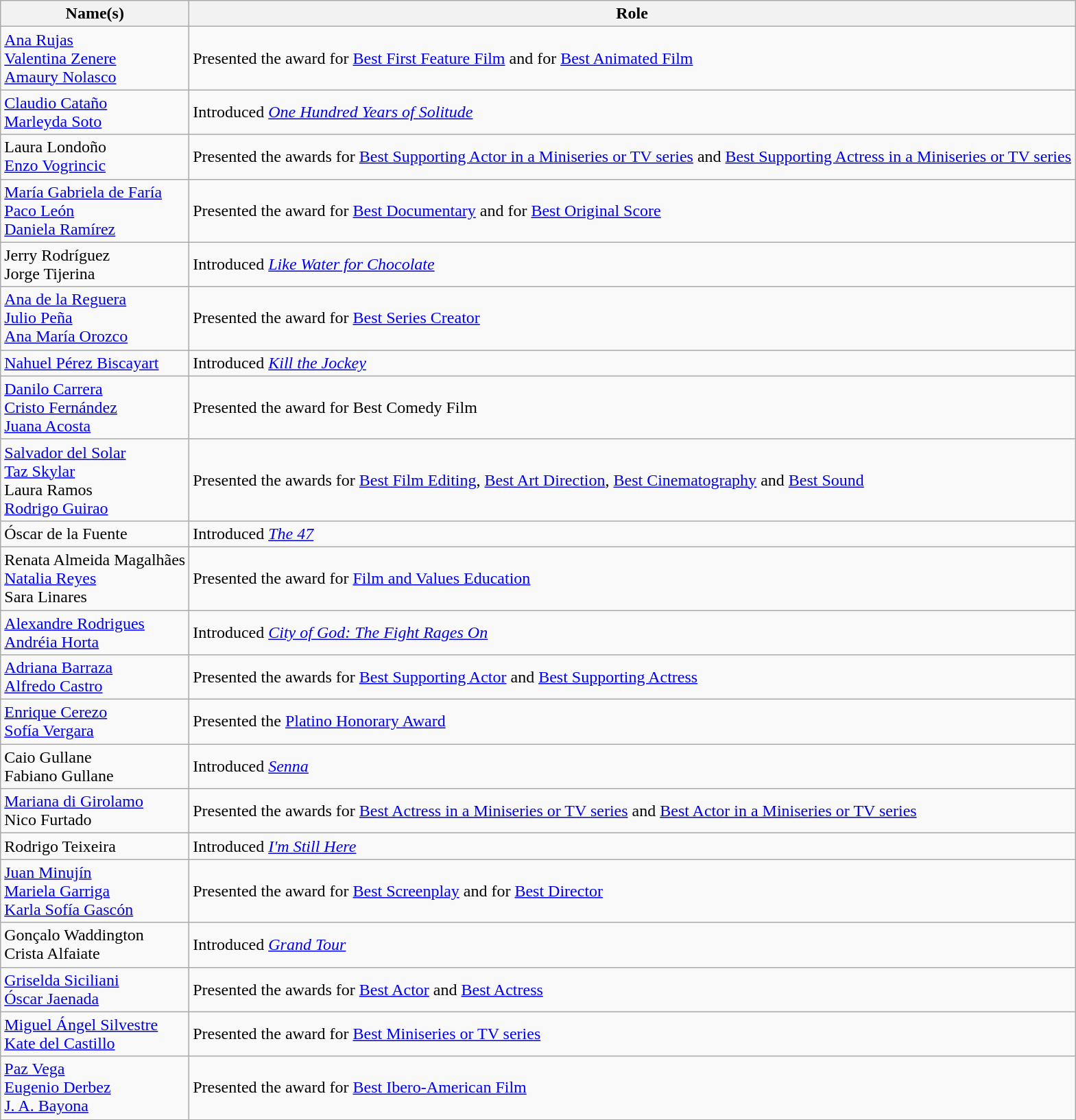<table class="wikitable plainrowheaders sortable">
<tr>
<th scope="col">Name(s)</th>
<th scope="col">Role</th>
</tr>
<tr>
<td><a href='#'>Ana Rujas</a><br><a href='#'>Valentina Zenere</a><br><a href='#'>Amaury Nolasco</a></td>
<td>Presented the award for <a href='#'>Best First Feature Film</a> and for <a href='#'>Best Animated Film</a></td>
</tr>
<tr>
<td><a href='#'>Claudio Cataño</a><br><a href='#'>Marleyda Soto</a></td>
<td>Introduced <em><a href='#'>One Hundred Years of Solitude</a></em></td>
</tr>
<tr>
<td>Laura Londoño<br><a href='#'>Enzo Vogrincic</a></td>
<td>Presented the awards for <a href='#'>Best Supporting Actor in a Miniseries or TV series</a> and <a href='#'>Best Supporting Actress in a Miniseries or TV series</a></td>
</tr>
<tr>
<td><a href='#'>María Gabriela de Faría</a><br><a href='#'>Paco León</a><br><a href='#'>Daniela Ramírez</a></td>
<td>Presented the award for <a href='#'>Best Documentary</a> and for <a href='#'>Best Original Score</a></td>
</tr>
<tr>
<td>Jerry Rodríguez<br>Jorge Tijerina</td>
<td>Introduced <em><a href='#'>Like Water for Chocolate</a></em></td>
</tr>
<tr>
<td><a href='#'>Ana de la Reguera</a><br><a href='#'>Julio Peña</a><br><a href='#'>Ana María Orozco</a></td>
<td>Presented the award for <a href='#'>Best Series Creator</a></td>
</tr>
<tr>
<td><a href='#'>Nahuel Pérez Biscayart</a></td>
<td>Introduced <em><a href='#'>Kill the Jockey</a></em></td>
</tr>
<tr>
<td><a href='#'>Danilo Carrera</a><br><a href='#'>Cristo Fernández</a><br><a href='#'>Juana Acosta</a></td>
<td>Presented the award for Best Comedy Film</td>
</tr>
<tr>
<td><a href='#'>Salvador del Solar</a><br><a href='#'>Taz Skylar</a><br>Laura Ramos<br><a href='#'>Rodrigo Guirao</a></td>
<td>Presented the awards for <a href='#'>Best Film Editing</a>, <a href='#'>Best Art Direction</a>, <a href='#'>Best Cinematography</a> and <a href='#'>Best Sound</a></td>
</tr>
<tr>
<td>Óscar de la Fuente</td>
<td>Introduced <em><a href='#'>The 47</a></em></td>
</tr>
<tr>
<td>Renata Almeida Magalhães<br><a href='#'>Natalia Reyes</a><br>Sara Linares</td>
<td>Presented the award for <a href='#'>Film and Values Education</a></td>
</tr>
<tr>
<td><a href='#'>Alexandre Rodrigues</a><br><a href='#'>Andréia Horta</a></td>
<td>Introduced <em><a href='#'>City of God: The Fight Rages On</a></em></td>
</tr>
<tr>
<td><a href='#'>Adriana Barraza</a><br><a href='#'>Alfredo Castro</a></td>
<td>Presented the awards for <a href='#'>Best Supporting Actor</a> and <a href='#'>Best Supporting Actress</a></td>
</tr>
<tr>
<td><a href='#'>Enrique Cerezo</a><br><a href='#'>Sofía Vergara</a></td>
<td>Presented the <a href='#'>Platino Honorary Award</a></td>
</tr>
<tr>
<td>Caio Gullane<br>Fabiano Gullane</td>
<td>Introduced <em><a href='#'>Senna</a></em></td>
</tr>
<tr>
<td><a href='#'>Mariana di Girolamo</a><br>Nico Furtado</td>
<td>Presented the awards for <a href='#'>Best Actress in a Miniseries or TV series</a> and <a href='#'>Best Actor in a Miniseries or TV series</a></td>
</tr>
<tr>
<td>Rodrigo Teixeira</td>
<td>Introduced <em><a href='#'>I'm Still Here</a></em></td>
</tr>
<tr>
<td><a href='#'>Juan Minujín</a><br><a href='#'>Mariela Garriga</a><br><a href='#'>Karla Sofía Gascón</a></td>
<td>Presented the award for <a href='#'>Best Screenplay</a> and for <a href='#'>Best Director</a></td>
</tr>
<tr>
<td>Gonçalo Waddington<br>Crista Alfaiate</td>
<td>Introduced <em><a href='#'>Grand Tour</a></em></td>
</tr>
<tr>
<td><a href='#'>Griselda Siciliani</a><br><a href='#'>Óscar Jaenada</a></td>
<td>Presented the awards for <a href='#'>Best Actor</a> and <a href='#'>Best Actress</a></td>
</tr>
<tr>
<td><a href='#'>Miguel Ángel Silvestre</a><br><a href='#'>Kate del Castillo</a></td>
<td>Presented the award for <a href='#'>Best Miniseries or TV series</a></td>
</tr>
<tr>
<td><a href='#'>Paz Vega</a><br><a href='#'>Eugenio Derbez</a><br><a href='#'>J. A. Bayona</a></td>
<td>Presented the award for <a href='#'>Best Ibero-American Film</a></td>
</tr>
<tr>
</tr>
</table>
